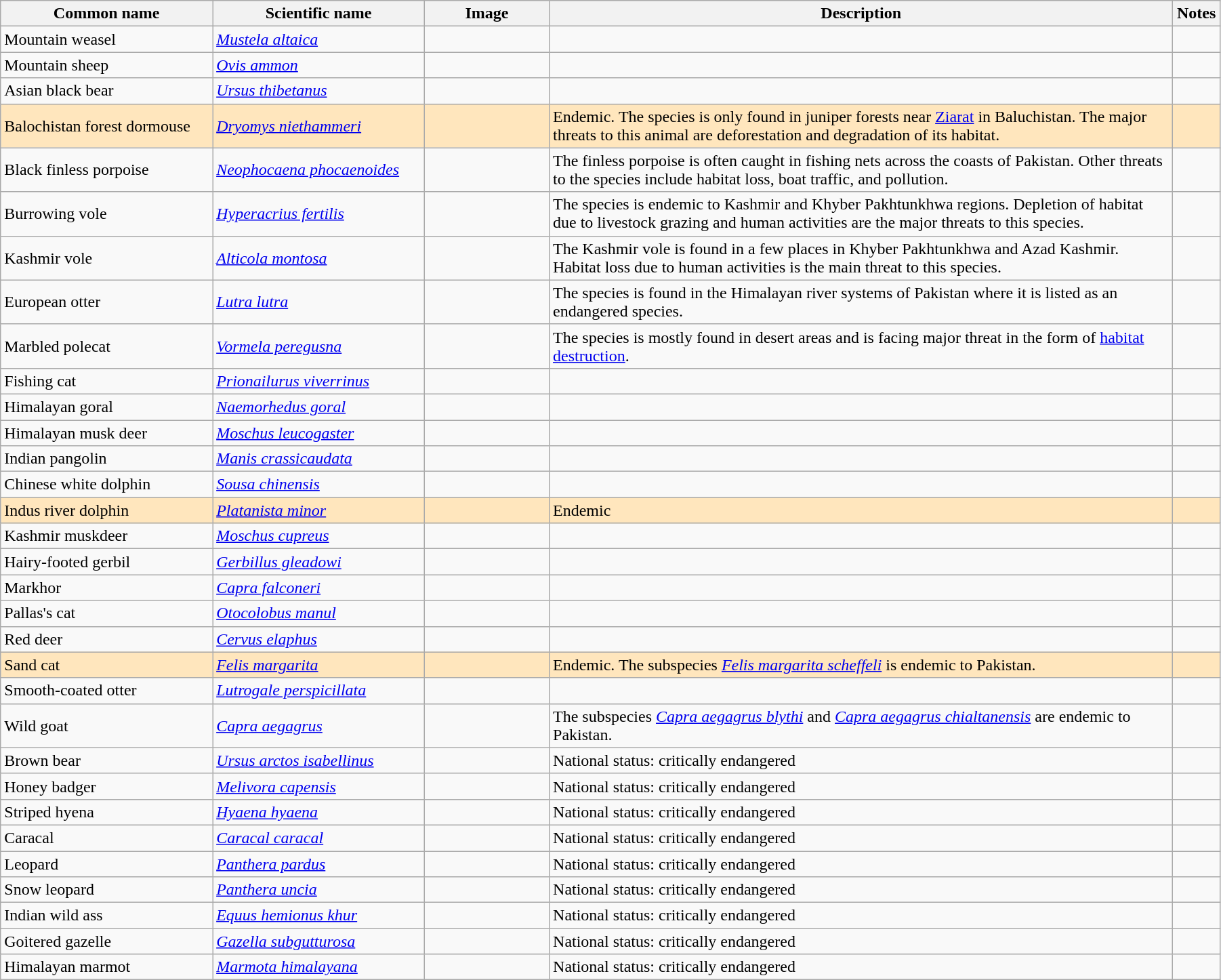<table class="wikitable sortable" style="width:95%">
<tr>
<th class="sortable" ! width=17%><strong>Common name</strong></th>
<th class="sortable" ! width=17%><strong>Scientific name</strong></th>
<th class="unsortable" ! width=10%><strong>Image</strong></th>
<th class="unsortable" ! width=50%><strong>Description</strong></th>
<th class="unsortable" ! width=3%><strong>Notes</strong></th>
</tr>
<tr>
<td>Mountain weasel</td>
<td><em><a href='#'>Mustela altaica</a></em></td>
<td></td>
<td></td>
<td></td>
</tr>
<tr>
<td>Mountain sheep</td>
<td><em><a href='#'>Ovis ammon</a></em></td>
<td></td>
<td></td>
<td></td>
</tr>
<tr>
<td>Asian black bear</td>
<td><em><a href='#'>Ursus thibetanus</a></em></td>
<td></td>
<td></td>
<td></td>
</tr>
<tr style="background:#ffe6bd;">
<td>Balochistan forest dormouse</td>
<td><em><a href='#'>Dryomys niethammeri</a></em></td>
<td></td>
<td>Endemic. The species is only found in juniper forests near <a href='#'>Ziarat</a> in Baluchistan. The major threats to this animal are deforestation and degradation of its habitat.</td>
<td></td>
</tr>
<tr>
<td>Black finless porpoise</td>
<td><em><a href='#'>Neophocaena phocaenoides</a></em></td>
<td></td>
<td>The finless porpoise is often caught in fishing nets across the coasts of Pakistan. Other threats to the species include habitat loss, boat traffic, and pollution.</td>
<td></td>
</tr>
<tr>
<td>Burrowing vole</td>
<td><em><a href='#'>Hyperacrius fertilis</a></em></td>
<td></td>
<td>The species is endemic to Kashmir and Khyber Pakhtunkhwa regions. Depletion of habitat due to livestock grazing and human activities are the major threats to this species.</td>
<td></td>
</tr>
<tr>
<td>Kashmir vole</td>
<td><em><a href='#'>Alticola montosa</a></em></td>
<td></td>
<td>The Kashmir vole is found in a few places in Khyber Pakhtunkhwa and Azad Kashmir. Habitat loss due to human activities is the main threat to this species.</td>
<td></td>
</tr>
<tr>
<td>European otter</td>
<td><em><a href='#'>Lutra lutra</a></em></td>
<td></td>
<td>The species is found in the Himalayan river systems of Pakistan where it is listed as an endangered species.</td>
<td></td>
</tr>
<tr>
<td>Marbled polecat</td>
<td><em><a href='#'>Vormela peregusna</a></em></td>
<td></td>
<td>The species is mostly found in desert areas and is facing major threat in the form of <a href='#'>habitat destruction</a>.</td>
<td></td>
</tr>
<tr>
<td>Fishing cat</td>
<td><em><a href='#'>Prionailurus viverrinus</a></em></td>
<td></td>
<td></td>
<td></td>
</tr>
<tr>
<td>Himalayan goral</td>
<td><em><a href='#'>Naemorhedus goral</a></em></td>
<td></td>
<td></td>
<td></td>
</tr>
<tr>
<td>Himalayan musk deer</td>
<td><em><a href='#'>Moschus leucogaster</a></em></td>
<td></td>
<td></td>
<td></td>
</tr>
<tr>
<td>Indian pangolin</td>
<td><em><a href='#'>Manis crassicaudata</a></em></td>
<td></td>
<td></td>
<td></td>
</tr>
<tr>
<td>Chinese white dolphin</td>
<td><em><a href='#'>Sousa chinensis</a></em></td>
<td></td>
<td></td>
<td></td>
</tr>
<tr style="background:#ffe6bd;">
<td>Indus river dolphin</td>
<td><em><a href='#'>Platanista minor</a></em></td>
<td></td>
<td>Endemic</td>
<td></td>
</tr>
<tr>
<td>Kashmir muskdeer</td>
<td><em><a href='#'>Moschus cupreus</a></em></td>
<td></td>
<td></td>
<td></td>
</tr>
<tr>
<td>Hairy-footed gerbil</td>
<td><em><a href='#'>Gerbillus gleadowi</a></em></td>
<td></td>
<td></td>
<td></td>
</tr>
<tr>
<td>Markhor</td>
<td><em><a href='#'>Capra falconeri</a></em></td>
<td></td>
<td></td>
<td></td>
</tr>
<tr>
<td>Pallas's cat</td>
<td><em><a href='#'>Otocolobus manul</a></em></td>
<td></td>
<td></td>
<td></td>
</tr>
<tr>
<td>Red deer</td>
<td><em><a href='#'>Cervus elaphus</a></em></td>
<td></td>
<td></td>
<td></td>
</tr>
<tr style="background:#ffe6bd;">
<td>Sand cat</td>
<td><em><a href='#'>Felis margarita</a></em></td>
<td></td>
<td>Endemic. The subspecies <em><a href='#'>Felis margarita scheffeli</a></em> is endemic to Pakistan.</td>
<td></td>
</tr>
<tr>
<td>Smooth-coated otter</td>
<td><em><a href='#'>Lutrogale perspicillata</a></em></td>
<td></td>
<td></td>
<td></td>
</tr>
<tr>
<td>Wild goat</td>
<td><em><a href='#'>Capra aegagrus</a></em></td>
<td></td>
<td>The subspecies <em><a href='#'>Capra aegagrus blythi</a></em> and <em><a href='#'>Capra aegagrus chialtanensis</a></em> are endemic to Pakistan.</td>
<td></td>
</tr>
<tr>
<td>Brown bear</td>
<td><a href='#'><em>Ursus arctos isabellinus</em></a></td>
<td><br></td>
<td>National status: critically endangered</td>
<td></td>
</tr>
<tr>
<td>Honey badger</td>
<td><a href='#'><em>Melivora capensis</em></a></td>
<td></td>
<td>National status: critically endangered</td>
<td></td>
</tr>
<tr>
<td>Striped hyena</td>
<td><em><a href='#'>Hyaena hyaena</a></em></td>
<td></td>
<td>National status: critically endangered</td>
<td></td>
</tr>
<tr>
<td>Caracal</td>
<td><em><a href='#'>Caracal caracal</a></em></td>
<td></td>
<td>National status: critically endangered</td>
<td></td>
</tr>
<tr>
<td>Leopard</td>
<td><em><a href='#'>Panthera pardus</a></em></td>
<td></td>
<td>National status: critically endangered</td>
<td></td>
</tr>
<tr>
<td>Snow leopard</td>
<td><em><a href='#'>Panthera uncia</a></em></td>
<td></td>
<td>National status: critically endangered</td>
<td></td>
</tr>
<tr>
<td>Indian wild ass</td>
<td><em><a href='#'>Equus hemionus khur</a></em></td>
<td></td>
<td>National status: critically endangered</td>
<td></td>
</tr>
<tr>
<td>Goitered gazelle</td>
<td><em><a href='#'>Gazella subgutturosa</a></em></td>
<td></td>
<td>National status: critically endangered</td>
<td></td>
</tr>
<tr>
<td>Himalayan marmot</td>
<td><em><a href='#'>Marmota himalayana</a></em></td>
<td></td>
<td>National status: critically endangered</td>
<td></td>
</tr>
</table>
